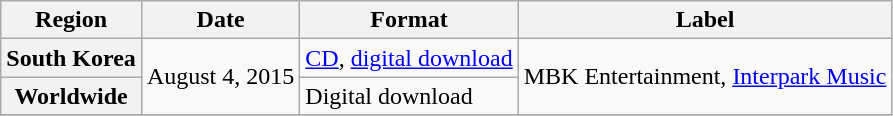<table class="wikitable plainrowheaders">
<tr>
<th scope="col">Region</th>
<th>Date</th>
<th>Format</th>
<th>Label</th>
</tr>
<tr>
<th scope="row">South Korea</th>
<td rowspan="2">August 4, 2015</td>
<td><a href='#'>CD</a>, <a href='#'>digital download</a></td>
<td rowspan="2">MBK Entertainment, <a href='#'>Interpark Music</a></td>
</tr>
<tr>
<th scope="row">Worldwide</th>
<td>Digital download</td>
</tr>
<tr>
</tr>
</table>
